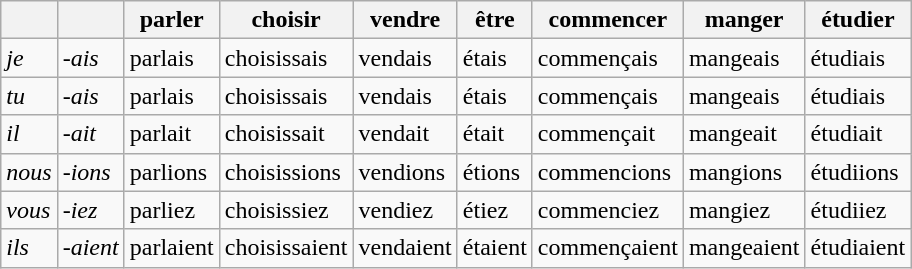<table class="wikitable">
<tr>
<th> </th>
<th></th>
<th>parler</th>
<th>choisir</th>
<th>vendre</th>
<th>être</th>
<th>commencer</th>
<th>manger</th>
<th>étudier</th>
</tr>
<tr ->
<td><em>je</em></td>
<td><em>-ais</em></td>
<td>parlais</td>
<td>choisissais</td>
<td>vendais</td>
<td>étais</td>
<td>commençais</td>
<td>mangeais</td>
<td>étudiais</td>
</tr>
<tr ->
<td><em>tu</em></td>
<td><em>-ais</em></td>
<td>parlais</td>
<td>choisissais</td>
<td>vendais</td>
<td>étais</td>
<td>commençais</td>
<td>mangeais</td>
<td>étudiais</td>
</tr>
<tr ->
<td><em>il</em></td>
<td><em>-ait</em></td>
<td>parlait</td>
<td>choisissait</td>
<td>vendait</td>
<td>était</td>
<td>commençait</td>
<td>mangeait</td>
<td>étudiait</td>
</tr>
<tr ->
<td><em>nous</em></td>
<td><em>-ions</em></td>
<td>parlions</td>
<td>choisissions</td>
<td>vendions</td>
<td>étions</td>
<td>commencions</td>
<td>mangions</td>
<td>étudiions</td>
</tr>
<tr ->
<td><em>vous</em></td>
<td><em>-iez</em></td>
<td>parliez</td>
<td>choisissiez</td>
<td>vendiez</td>
<td>étiez</td>
<td>commenciez</td>
<td>mangiez</td>
<td>étudiiez</td>
</tr>
<tr ->
<td><em>ils</em></td>
<td><em>-aient</em></td>
<td>parlaient</td>
<td>choisissaient</td>
<td>vendaient</td>
<td>étaient</td>
<td>commençaient</td>
<td>mangeaient</td>
<td>étudiaient</td>
</tr>
</table>
